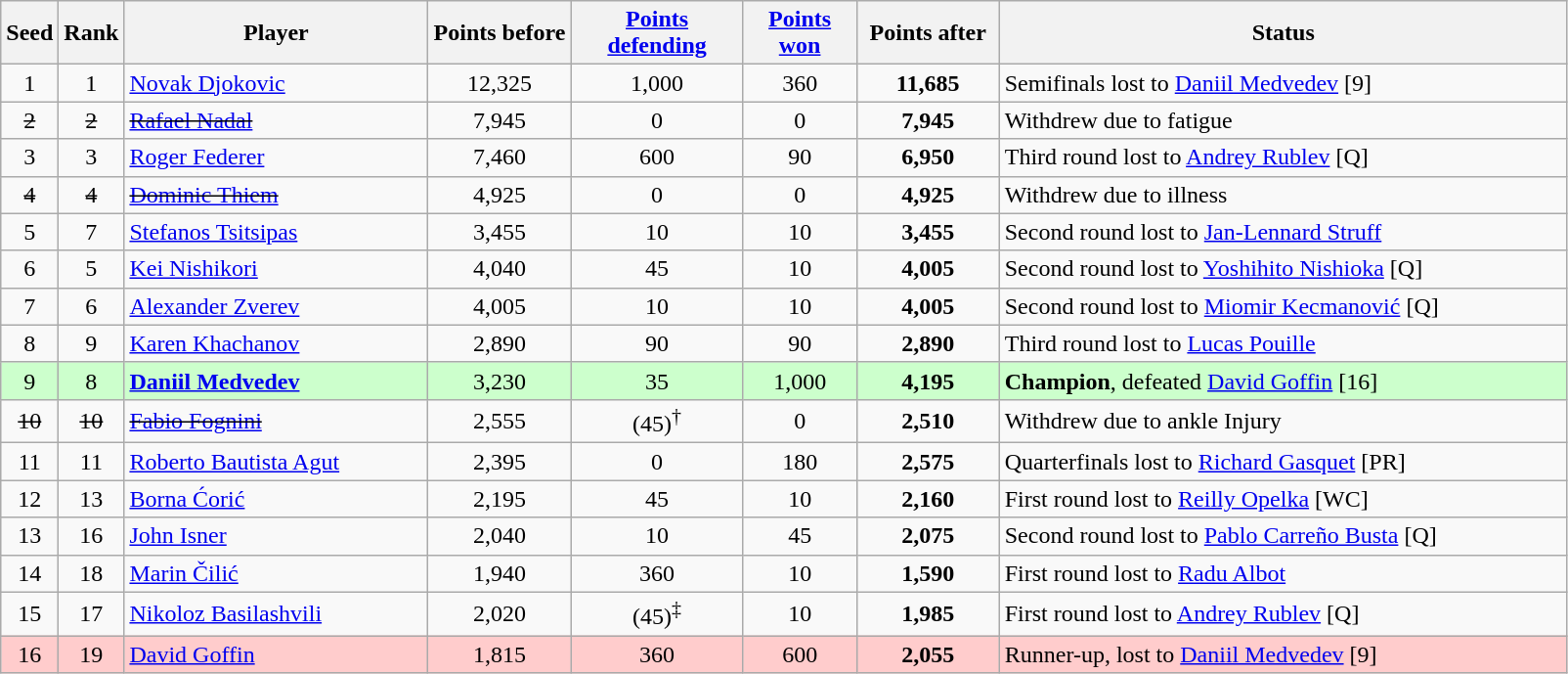<table class="wikitable sortable">
<tr>
<th style="width:30px;">Seed</th>
<th style="width:30px;">Rank</th>
<th style="width:200px;">Player</th>
<th style="width:90px;">Points before</th>
<th style="width:110px;"><a href='#'>Points defending</a></th>
<th style="width:70px;"><a href='#'>Points won</a></th>
<th style="width:90px;">Points after</th>
<th style="width:380px;">Status</th>
</tr>
<tr>
<td style="text-align:center;">1</td>
<td style="text-align:center;">1</td>
<td> <a href='#'>Novak Djokovic</a></td>
<td style="text-align:center;">12,325</td>
<td style="text-align:center;">1,000</td>
<td style="text-align:center;">360</td>
<td style="text-align:center;"><strong>11,685</strong></td>
<td>Semifinals lost to  <a href='#'>Daniil Medvedev</a> [9]</td>
</tr>
<tr>
<td style="text-align:center;"><s>2</s></td>
<td style="text-align:center;"><s>2</s></td>
<td><s> <a href='#'>Rafael Nadal</a></s></td>
<td style="text-align:center;">7,945</td>
<td style="text-align:center;">0</td>
<td style="text-align:center;">0</td>
<td style="text-align:center;"><strong>7,945</strong></td>
<td>Withdrew due to fatigue </td>
</tr>
<tr>
<td style="text-align:center;">3</td>
<td style="text-align:center;">3</td>
<td> <a href='#'>Roger Federer</a></td>
<td style="text-align:center;">7,460</td>
<td style="text-align:center;">600</td>
<td style="text-align:center;">90</td>
<td style="text-align:center;"><strong>6,950</strong></td>
<td>Third round lost to  <a href='#'>Andrey Rublev</a> [Q]</td>
</tr>
<tr>
<td style="text-align:center;"><s>4</s></td>
<td style="text-align:center;"><s>4</s></td>
<td><s> <a href='#'>Dominic Thiem</a></s></td>
<td style="text-align:center;">4,925</td>
<td style="text-align:center;">0</td>
<td style="text-align:center;">0</td>
<td style="text-align:center;"><strong>4,925</strong></td>
<td>Withdrew due to illness</td>
</tr>
<tr>
<td style="text-align:center;">5</td>
<td style="text-align:center;">7</td>
<td> <a href='#'>Stefanos Tsitsipas</a></td>
<td style="text-align:center;">3,455</td>
<td style="text-align:center;">10</td>
<td style="text-align:center;">10</td>
<td style="text-align:center;"><strong>3,455</strong></td>
<td>Second round lost to  <a href='#'>Jan-Lennard Struff</a></td>
</tr>
<tr>
<td style="text-align:center;">6</td>
<td style="text-align:center;">5</td>
<td> <a href='#'>Kei Nishikori</a></td>
<td style="text-align:center;">4,040</td>
<td style="text-align:center;">45</td>
<td style="text-align:center;">10</td>
<td style="text-align:center;"><strong>4,005</strong></td>
<td>Second round lost to  <a href='#'>Yoshihito Nishioka</a> [Q]</td>
</tr>
<tr>
<td style="text-align:center;">7</td>
<td style="text-align:center;">6</td>
<td> <a href='#'>Alexander Zverev</a></td>
<td style="text-align:center;">4,005</td>
<td style="text-align:center;">10</td>
<td style="text-align:center;">10</td>
<td style="text-align:center;"><strong>4,005</strong></td>
<td>Second round lost to  <a href='#'>Miomir Kecmanović</a> [Q]</td>
</tr>
<tr>
<td style="text-align:center;">8</td>
<td style="text-align:center;">9</td>
<td> <a href='#'>Karen Khachanov</a></td>
<td style="text-align:center;">2,890</td>
<td style="text-align:center;">90</td>
<td style="text-align:center;">90</td>
<td style="text-align:center;"><strong>2,890</strong></td>
<td>Third round lost to  <a href='#'>Lucas Pouille</a></td>
</tr>
<tr style="background:#cfc;">
<td style="text-align:center;">9</td>
<td style="text-align:center;">8</td>
<td> <strong><a href='#'>Daniil Medvedev</a></strong></td>
<td style="text-align:center;">3,230</td>
<td style="text-align:center;">35</td>
<td style="text-align:center;">1,000</td>
<td style="text-align:center;"><strong>4,195</strong></td>
<td><strong>Champion</strong>, defeated  <a href='#'>David Goffin</a> [16]</td>
</tr>
<tr>
<td style="text-align:center;"><s>10</s></td>
<td style="text-align:center;"><s>10</s></td>
<td> <s><a href='#'>Fabio Fognini</a></s></td>
<td style="text-align:center;">2,555</td>
<td style="text-align:center;">(45)<sup>†</sup></td>
<td style="text-align:center;">0</td>
<td style="text-align:center;"><strong>2,510</strong></td>
<td>Withdrew due to ankle Injury</td>
</tr>
<tr>
<td style="text-align:center;">11</td>
<td style="text-align:center;">11</td>
<td> <a href='#'>Roberto Bautista Agut</a></td>
<td style="text-align:center;">2,395</td>
<td style="text-align:center;">0</td>
<td style="text-align:center;">180</td>
<td style="text-align:center;"><strong>2,575</strong></td>
<td>Quarterfinals lost to  <a href='#'>Richard Gasquet</a> [PR]</td>
</tr>
<tr>
<td style="text-align:center;">12</td>
<td style="text-align:center;">13</td>
<td> <a href='#'>Borna Ćorić</a></td>
<td style="text-align:center;">2,195</td>
<td style="text-align:center;">45</td>
<td style="text-align:center;">10</td>
<td style="text-align:center;"><strong>2,160</strong></td>
<td>First round lost to  <a href='#'>Reilly Opelka</a> [WC]</td>
</tr>
<tr>
<td style="text-align:center;">13</td>
<td style="text-align:center;">16</td>
<td> <a href='#'>John Isner</a></td>
<td style="text-align:center;">2,040</td>
<td style="text-align:center;">10</td>
<td style="text-align:center;">45</td>
<td style="text-align:center;"><strong>2,075</strong></td>
<td>Second round lost to  <a href='#'>Pablo Carreño Busta</a> [Q]</td>
</tr>
<tr>
<td style="text-align:center;">14</td>
<td style="text-align:center;">18</td>
<td> <a href='#'>Marin Čilić</a></td>
<td style="text-align:center;">1,940</td>
<td style="text-align:center;">360</td>
<td style="text-align:center;">10</td>
<td style="text-align:center;"><strong>1,590</strong></td>
<td>First round lost to  <a href='#'>Radu Albot</a></td>
</tr>
<tr>
<td style="text-align:center;">15</td>
<td style="text-align:center;">17</td>
<td> <a href='#'>Nikoloz Basilashvili</a></td>
<td style="text-align:center;">2,020</td>
<td style="text-align:center;">(45)<sup>‡</sup></td>
<td style="text-align:center;">10</td>
<td style="text-align:center;"><strong>1,985</strong></td>
<td>First round lost to  <a href='#'>Andrey Rublev</a> [Q]</td>
</tr>
<tr style="background:#fcc;">
<td style="text-align:center;">16</td>
<td style="text-align:center;">19</td>
<td> <a href='#'>David Goffin</a></td>
<td style="text-align:center;">1,815</td>
<td style="text-align:center;">360</td>
<td style="text-align:center;">600</td>
<td style="text-align:center;"><strong>2,055</strong></td>
<td>Runner-up, lost to  <a href='#'>Daniil Medvedev</a> [9]</td>
</tr>
</table>
